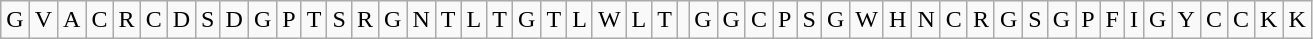<table class="wikitable">
<tr>
<td>G</td>
<td>V</td>
<td>A</td>
<td>C</td>
<td>R</td>
<td>C</td>
<td>D</td>
<td>S</td>
<td>D</td>
<td>G</td>
<td>P</td>
<td>T</td>
<td>S</td>
<td>R</td>
<td>G</td>
<td>N</td>
<td>T</td>
<td>L</td>
<td>T</td>
<td>G</td>
<td>T</td>
<td>L</td>
<td>W</td>
<td>L</td>
<td>T</td>
<td></td>
<td>G</td>
<td>G</td>
<td>C</td>
<td>P</td>
<td>S</td>
<td>G</td>
<td>W</td>
<td>H</td>
<td>N</td>
<td>C</td>
<td>R</td>
<td>G</td>
<td>S</td>
<td>G</td>
<td>P</td>
<td>F</td>
<td>I</td>
<td>G</td>
<td>Y</td>
<td>C</td>
<td>C</td>
<td>K</td>
<td>K</td>
</tr>
</table>
